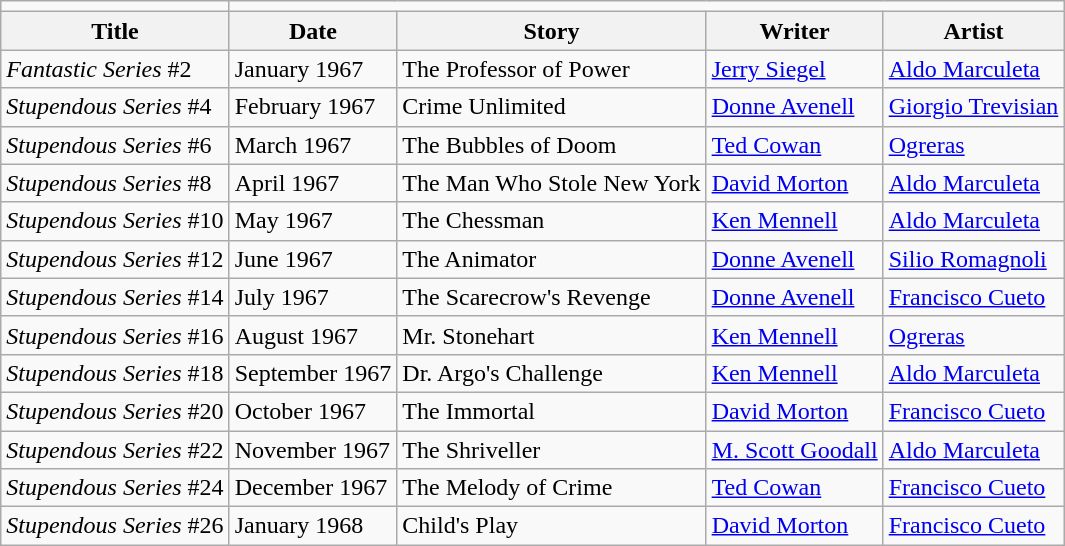<table class="wikitable mw-collapsible mw-collapsed">
<tr>
<td></td>
</tr>
<tr>
<th>Title</th>
<th>Date</th>
<th>Story</th>
<th>Writer</th>
<th>Artist</th>
</tr>
<tr>
<td><em>Fantastic Series</em> #2</td>
<td>January 1967</td>
<td>The Professor of Power</td>
<td><a href='#'>Jerry Siegel</a></td>
<td><a href='#'>Aldo Marculeta</a></td>
</tr>
<tr>
<td><em>Stupendous Series</em> #4</td>
<td>February 1967</td>
<td>Crime Unlimited</td>
<td><a href='#'>Donne Avenell</a></td>
<td><a href='#'>Giorgio Trevisian</a></td>
</tr>
<tr>
<td><em>Stupendous Series</em> #6</td>
<td>March 1967</td>
<td>The Bubbles of Doom</td>
<td><a href='#'>Ted Cowan</a></td>
<td><a href='#'>Ogreras</a></td>
</tr>
<tr>
<td><em>Stupendous Series</em> #8</td>
<td>April 1967</td>
<td>The Man Who Stole New York</td>
<td><a href='#'>David Morton</a></td>
<td><a href='#'>Aldo Marculeta</a></td>
</tr>
<tr>
<td><em>Stupendous Series</em> #10</td>
<td>May 1967</td>
<td>The Chessman</td>
<td><a href='#'>Ken Mennell</a></td>
<td><a href='#'>Aldo Marculeta</a></td>
</tr>
<tr>
<td><em>Stupendous Series</em> #12</td>
<td>June 1967</td>
<td>The Animator</td>
<td><a href='#'>Donne Avenell</a></td>
<td><a href='#'>Silio Romagnoli</a></td>
</tr>
<tr>
<td><em>Stupendous Series</em> #14</td>
<td>July 1967</td>
<td>The Scarecrow's Revenge</td>
<td><a href='#'>Donne Avenell</a></td>
<td><a href='#'>Francisco Cueto</a></td>
</tr>
<tr>
<td><em>Stupendous Series</em> #16</td>
<td>August 1967</td>
<td>Mr. Stonehart</td>
<td><a href='#'>Ken Mennell</a></td>
<td><a href='#'>Ogreras</a></td>
</tr>
<tr>
<td><em>Stupendous Series</em> #18</td>
<td>September 1967</td>
<td>Dr. Argo's Challenge</td>
<td><a href='#'>Ken Mennell</a></td>
<td><a href='#'>Aldo Marculeta</a></td>
</tr>
<tr>
<td><em>Stupendous Series</em> #20</td>
<td>October 1967</td>
<td>The Immortal</td>
<td><a href='#'>David Morton</a></td>
<td><a href='#'>Francisco Cueto</a></td>
</tr>
<tr>
<td><em>Stupendous Series</em> #22</td>
<td>November 1967</td>
<td>The Shriveller</td>
<td><a href='#'>M. Scott Goodall</a></td>
<td><a href='#'>Aldo Marculeta</a></td>
</tr>
<tr>
<td><em>Stupendous Series</em> #24</td>
<td>December 1967</td>
<td>The Melody of Crime</td>
<td><a href='#'>Ted Cowan</a></td>
<td><a href='#'>Francisco Cueto</a></td>
</tr>
<tr>
<td><em>Stupendous Series</em> #26</td>
<td>January 1968</td>
<td>Child's Play</td>
<td><a href='#'>David Morton</a></td>
<td><a href='#'>Francisco Cueto</a></td>
</tr>
</table>
